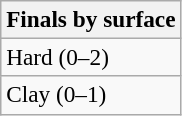<table class=wikitable style=font-size:97%>
<tr>
<th>Finals by surface</th>
</tr>
<tr>
<td>Hard (0–2)</td>
</tr>
<tr>
<td>Clay (0–1)</td>
</tr>
</table>
